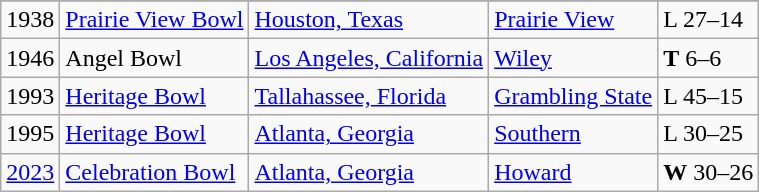<table class="wikitable">
<tr>
</tr>
<tr>
<td>1938</td>
<td><a href='#'>Prairie View Bowl</a></td>
<td><a href='#'>Houston, Texas</a></td>
<td><a href='#'>Prairie View</a></td>
<td>L 27–14</td>
</tr>
<tr>
<td>1946</td>
<td>Angel Bowl</td>
<td><a href='#'>Los Angeles, California</a></td>
<td><a href='#'>Wiley</a></td>
<td><strong>T</strong> 6–6</td>
</tr>
<tr>
<td>1993</td>
<td><a href='#'>Heritage Bowl</a></td>
<td><a href='#'>Tallahassee, Florida</a></td>
<td><a href='#'>Grambling State</a></td>
<td>L 45–15</td>
</tr>
<tr>
<td>1995</td>
<td><a href='#'>Heritage Bowl</a></td>
<td><a href='#'>Atlanta, Georgia</a></td>
<td><a href='#'>Southern</a></td>
<td>L 30–25</td>
</tr>
<tr>
<td><a href='#'>2023</a></td>
<td><a href='#'>Celebration Bowl</a></td>
<td><a href='#'>Atlanta, Georgia</a></td>
<td><a href='#'>Howard</a></td>
<td><strong>W</strong> 30–26</td>
</tr>
</table>
